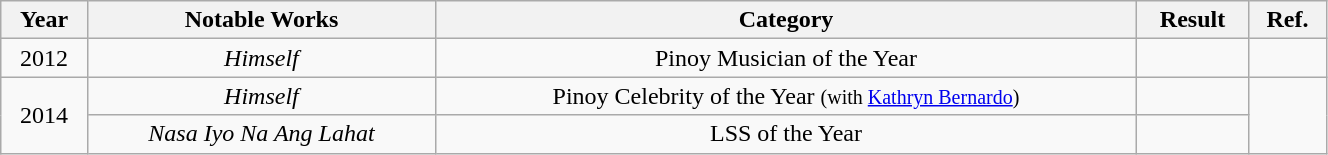<table class="wikitable" style="text-align:center" width=70%>
<tr>
<th>Year</th>
<th>Notable Works</th>
<th>Category</th>
<th>Result</th>
<th>Ref.</th>
</tr>
<tr>
<td>2012</td>
<td><em>Himself</em></td>
<td>Pinoy Musician of the Year</td>
<td></td>
<td></td>
</tr>
<tr>
<td rowspan=2>2014</td>
<td><em>Himself</em></td>
<td>Pinoy Celebrity of the Year <small>(with <a href='#'>Kathryn Bernardo</a>)</small></td>
<td></td>
<td rowspan=2></td>
</tr>
<tr>
<td><em>Nasa Iyo Na Ang Lahat</em></td>
<td>LSS of the Year</td>
<td></td>
</tr>
</table>
